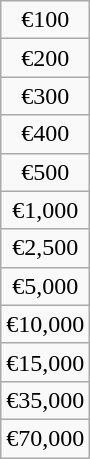<table class="wikitable" style="text-align:center">
<tr>
<td>€100</td>
</tr>
<tr>
<td>€200</td>
</tr>
<tr>
<td>€300</td>
</tr>
<tr>
<td>€400</td>
</tr>
<tr>
<td>€500</td>
</tr>
<tr>
<td>€1,000</td>
</tr>
<tr>
<td>€2,500</td>
</tr>
<tr>
<td>€5,000</td>
</tr>
<tr>
<td>€10,000</td>
</tr>
<tr>
<td>€15,000</td>
</tr>
<tr>
<td>€35,000</td>
</tr>
<tr>
<td>€70,000</td>
</tr>
</table>
